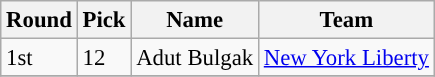<table class="wikitable" style="font-size: 95%;">
<tr>
<th>Round</th>
<th>Pick</th>
<th>Name</th>
<th>Team</th>
</tr>
<tr>
<td>1st</td>
<td>12</td>
<td>Adut Bulgak</td>
<td><a href='#'>New York Liberty</a></td>
</tr>
<tr>
</tr>
</table>
